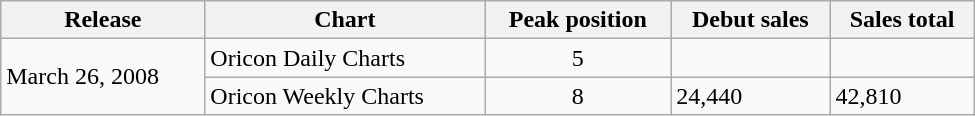<table class="wikitable" width="650px">
<tr>
<th>Release</th>
<th>Chart</th>
<th>Peak position</th>
<th>Debut sales</th>
<th>Sales total</th>
</tr>
<tr>
<td rowspan="2">March 26, 2008</td>
<td>Oricon Daily Charts</td>
<td align="center">5</td>
<td></td>
<td></td>
</tr>
<tr>
<td align="left">Oricon Weekly Charts</td>
<td align="center">8</td>
<td>24,440</td>
<td>42,810</td>
</tr>
</table>
